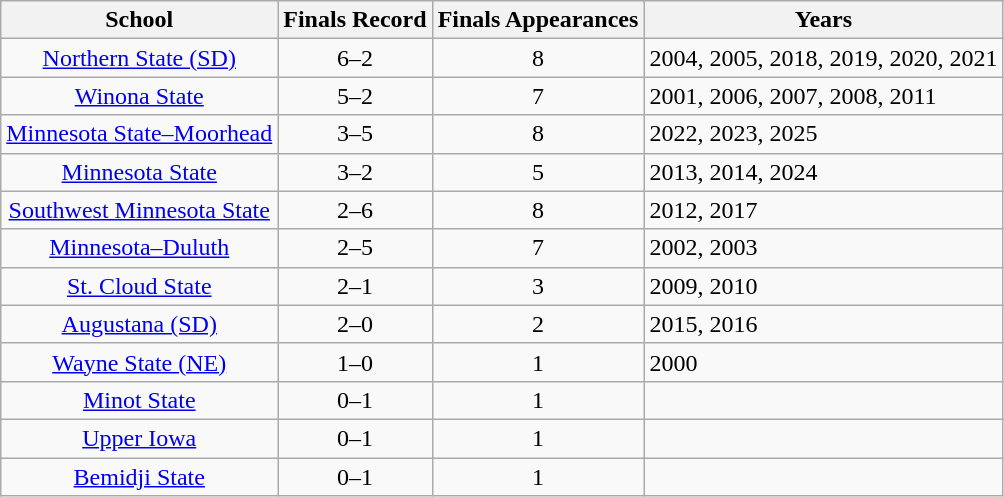<table class="wikitable sortable" style="text-align:center;">
<tr>
<th>School</th>
<th>Finals Record</th>
<th>Finals Appearances</th>
<th class=unsortable>Years</th>
</tr>
<tr>
<td><a href='#'>Northern State (SD)</a></td>
<td>6–2</td>
<td>8</td>
<td align=left>2004, 2005, 2018, 2019, 2020, 2021</td>
</tr>
<tr>
<td><a href='#'>Winona State</a></td>
<td>5–2</td>
<td>7</td>
<td align=left>2001, 2006, 2007, 2008, 2011</td>
</tr>
<tr>
<td><a href='#'>Minnesota State–Moorhead</a></td>
<td>3–5</td>
<td>8</td>
<td align=left>2022, 2023, 2025</td>
</tr>
<tr>
<td><a href='#'>Minnesota State</a></td>
<td>3–2</td>
<td>5</td>
<td align=left>2013, 2014, 2024</td>
</tr>
<tr>
<td><a href='#'>Southwest Minnesota State</a></td>
<td>2–6</td>
<td>8</td>
<td align=left>2012, 2017</td>
</tr>
<tr>
<td><a href='#'>Minnesota–Duluth</a></td>
<td>2–5</td>
<td>7</td>
<td align=left>2002, 2003</td>
</tr>
<tr>
<td><a href='#'>St. Cloud State</a></td>
<td>2–1</td>
<td>3</td>
<td align=left>2009, 2010</td>
</tr>
<tr>
<td><a href='#'>Augustana (SD)</a></td>
<td>2–0</td>
<td>2</td>
<td align=left>2015, 2016</td>
</tr>
<tr>
<td><a href='#'>Wayne State (NE)</a></td>
<td>1–0</td>
<td>1</td>
<td align=left>2000</td>
</tr>
<tr>
<td><a href='#'>Minot State</a></td>
<td>0–1</td>
<td>1</td>
<td align=left></td>
</tr>
<tr>
<td><a href='#'>Upper Iowa</a></td>
<td>0–1</td>
<td>1</td>
<td align=left></td>
</tr>
<tr>
<td><a href='#'>Bemidji State</a></td>
<td>0–1</td>
<td>1</td>
<td align=left></td>
</tr>
</table>
